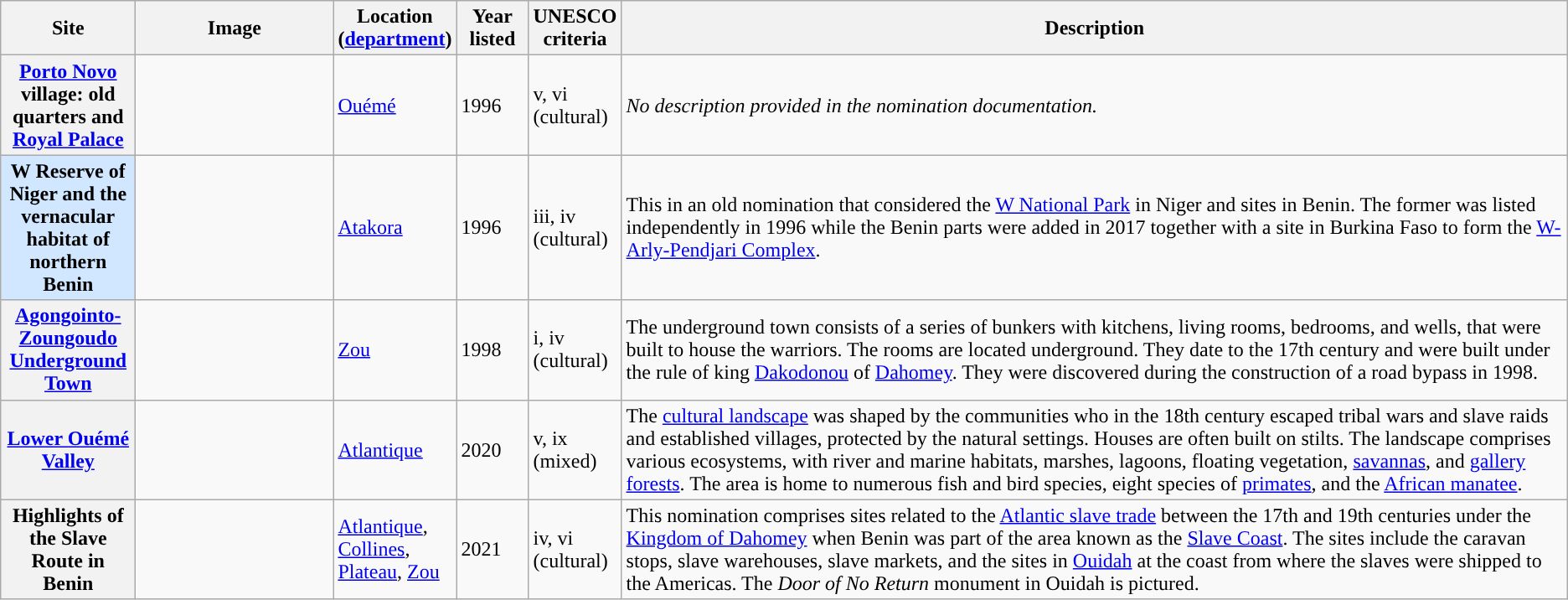<table class="wikitable sortable plainrowheaders">
<tr>
<th style="width:100px;" scope="col">Site</th>
<th class="unsortable" style="width:150px;" scope="col">Image</th>
<th style="width:80px;" scope="col">Location (<a href='#'>department</a>)</th>
<th style="width:50px;" scope="col">Year listed</th>
<th style="width:60px;" scope="col">UNESCO criteria</th>
<th scope="col" class="unsortable">Description</th>
</tr>
<tr>
<th scope="row"><a href='#'>Porto Novo</a> village: old quarters and <a href='#'>Royal Palace</a></th>
<td></td>
<td><a href='#'>Ouémé</a></td>
<td>1996</td>
<td>v, vi (cultural)</td>
<td><em>No description provided in the nomination documentation.</em></td>
</tr>
<tr>
<th scope="row" style="background:#D0E7FF">W Reserve of Niger and the vernacular habitat of northern Benin</th>
<td></td>
<td><a href='#'>Atakora</a></td>
<td>1996</td>
<td>iii, iv (cultural)</td>
<td>This in an old nomination that considered the <a href='#'>W National Park</a> in Niger and sites in Benin. The former was listed independently in 1996 while the Benin parts were added in 2017 together with a site in Burkina Faso to form the <a href='#'>W-Arly-Pendjari Complex</a>.</td>
</tr>
<tr>
<th scope="row"><a href='#'>Agongointo-Zoungoudo Underground Town</a></th>
<td></td>
<td><a href='#'>Zou</a></td>
<td>1998</td>
<td>i, iv (cultural)</td>
<td>The underground town consists of a series of bunkers with kitchens, living rooms, bedrooms, and wells, that were built to house the warriors. The rooms are located  underground. They date to the 17th century and were built under the rule of king <a href='#'>Dakodonou</a> of <a href='#'>Dahomey</a>. They were discovered during the construction of a road bypass in 1998.</td>
</tr>
<tr>
<th scope="row"><a href='#'>Lower Ouémé Valley</a></th>
<td></td>
<td><a href='#'>Atlantique</a></td>
<td>2020</td>
<td>v, ix (mixed)</td>
<td>The <a href='#'>cultural landscape</a> was shaped by the communities who in the 18th century escaped tribal wars and slave raids and established villages, protected by the natural settings. Houses are often built on stilts. The landscape comprises various ecosystems, with river and marine habitats, marshes, lagoons, floating vegetation, <a href='#'>savannas</a>, and <a href='#'>gallery forests</a>. The area is home to numerous fish and bird species, eight species of <a href='#'>primates</a>, and the <a href='#'>African manatee</a>.</td>
</tr>
<tr>
<th scope="row">Highlights of the Slave Route in Benin</th>
<td></td>
<td><a href='#'>Atlantique</a>, <a href='#'>Collines</a>, <a href='#'>Plateau</a>, <a href='#'>Zou</a></td>
<td>2021</td>
<td>iv, vi (cultural)</td>
<td>This nomination comprises sites related to the <a href='#'>Atlantic slave trade</a> between the 17th and 19th centuries under the <a href='#'>Kingdom of Dahomey</a> when Benin was part of the area known as the <a href='#'>Slave Coast</a>. The sites include the caravan stops, slave warehouses, slave markets, and the sites in <a href='#'>Ouidah</a> at the coast from where the slaves were shipped to the Americas. The <em>Door of No Return</em> monument in Ouidah is pictured.</td>
</tr>
</table>
